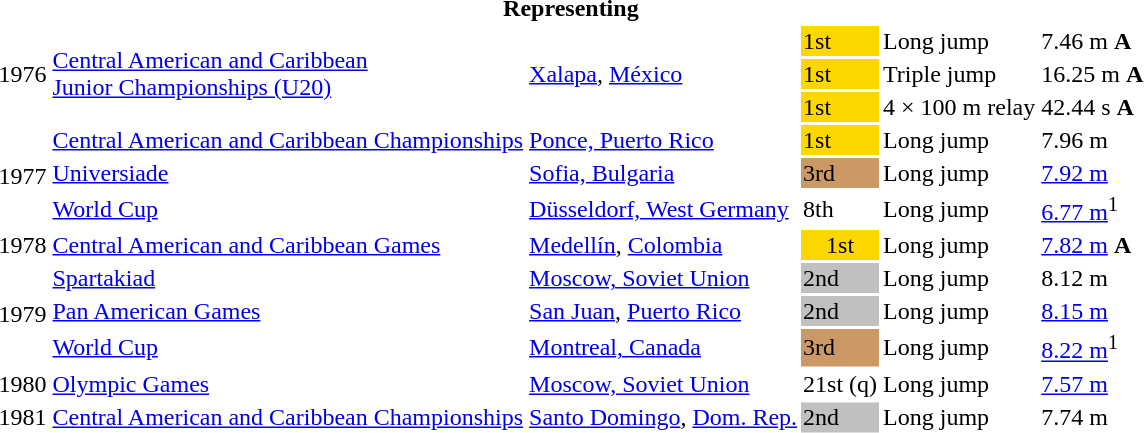<table>
<tr>
<th colspan="6">Representing </th>
</tr>
<tr>
<td rowspan = "3">1976</td>
<td rowspan = "3"><a href='#'>Central American and Caribbean<br>Junior Championships (U20)</a></td>
<td rowspan = "3"><a href='#'>Xalapa</a>, <a href='#'>México</a></td>
<td bgcolor=gold>1st</td>
<td>Long jump</td>
<td>7.46 m <strong>A</strong></td>
</tr>
<tr>
<td bgcolor=gold>1st</td>
<td>Triple jump</td>
<td>16.25 m <strong>A</strong></td>
</tr>
<tr>
<td bgcolor=gold>1st</td>
<td>4 × 100 m relay</td>
<td>42.44 s  <strong>A</strong></td>
</tr>
<tr>
<td rowspan=3>1977</td>
<td><a href='#'>Central American and Caribbean Championships</a></td>
<td><a href='#'>Ponce, Puerto Rico</a></td>
<td bgcolor="gold">1st</td>
<td>Long jump</td>
<td>7.96 m</td>
</tr>
<tr>
<td><a href='#'>Universiade</a></td>
<td><a href='#'>Sofia, Bulgaria</a></td>
<td bgcolor=cc9966>3rd</td>
<td>Long jump</td>
<td><a href='#'>7.92 m</a></td>
</tr>
<tr>
<td><a href='#'>World Cup</a></td>
<td><a href='#'>Düsseldorf, West Germany</a></td>
<td>8th</td>
<td>Long jump</td>
<td><a href='#'>6.77 m</a><sup>1</sup></td>
</tr>
<tr>
<td>1978</td>
<td><a href='#'>Central American and Caribbean Games</a></td>
<td><a href='#'>Medellín</a>, <a href='#'>Colombia</a></td>
<td bgcolor="gold" align="center">1st</td>
<td>Long jump</td>
<td><a href='#'>7.82 m</a> <strong>A</strong></td>
</tr>
<tr>
<td rowspan=3>1979</td>
<td><a href='#'>Spartakiad</a></td>
<td><a href='#'>Moscow, Soviet Union</a></td>
<td bgcolor="silver">2nd</td>
<td>Long jump</td>
<td>8.12 m</td>
</tr>
<tr>
<td><a href='#'>Pan American Games</a></td>
<td><a href='#'>San Juan</a>, <a href='#'>Puerto Rico</a></td>
<td bgcolor="silver">2nd</td>
<td>Long jump</td>
<td><a href='#'>8.15 m</a></td>
</tr>
<tr>
<td><a href='#'>World Cup</a></td>
<td><a href='#'>Montreal, Canada</a></td>
<td bgcolor=cc9966>3rd</td>
<td>Long jump</td>
<td><a href='#'>8.22 m</a><sup>1</sup></td>
</tr>
<tr>
<td>1980</td>
<td><a href='#'>Olympic Games</a></td>
<td><a href='#'>Moscow, Soviet Union</a></td>
<td>21st (q)</td>
<td>Long jump</td>
<td><a href='#'>7.57 m</a></td>
</tr>
<tr>
<td>1981</td>
<td><a href='#'>Central American and Caribbean Championships</a></td>
<td><a href='#'>Santo Domingo</a>, <a href='#'>Dom. Rep.</a></td>
<td bgcolor="silver">2nd</td>
<td>Long jump</td>
<td>7.74 m</td>
</tr>
</table>
